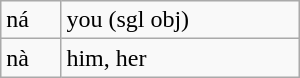<table class="wikitable" style="text-align: left; width: 200px;">
<tr>
<td>ná</td>
<td>you (sgl obj)</td>
</tr>
<tr>
<td>nà</td>
<td>him, her</td>
</tr>
</table>
